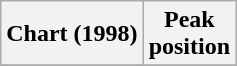<table class="wikitable plainrowheaders sortable">
<tr>
<th scope="col">Chart (1998)</th>
<th scope="col">Peak<br>position</th>
</tr>
<tr>
</tr>
</table>
